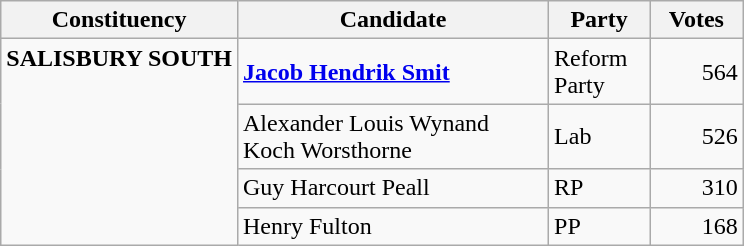<table class="wikitable">
<tr>
<th align="left">Constituency</th>
<th align="center" valign="top">Candidate</th>
<th align="center" valign="top">Party</th>
<th align="center" valign="top">Votes</th>
</tr>
<tr>
<td valign="top" rowspan=4><strong>SALISBURY SOUTH</strong></td>
<td align="left" width="200"><strong><a href='#'>Jacob Hendrik Smit</a></strong></td>
<td align="left" width="60">Reform Party</td>
<td align="right" width="55">564</td>
</tr>
<tr>
<td align="left">Alexander Louis Wynand Koch Worsthorne</td>
<td align="left">Lab</td>
<td align="right">526</td>
</tr>
<tr>
<td align="left">Guy Harcourt Peall</td>
<td align="left">RP</td>
<td align="right">310</td>
</tr>
<tr>
<td align="left">Henry Fulton</td>
<td align="left">PP</td>
<td align="right">168</td>
</tr>
</table>
